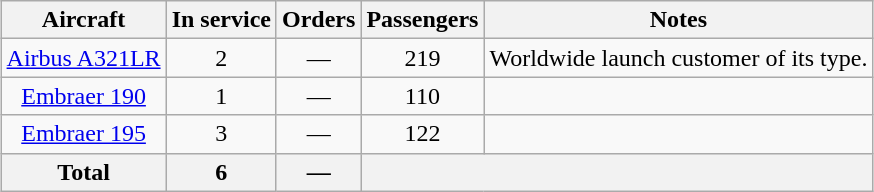<table class="wikitable" style="text-align:center; margin:auto;">
<tr>
<th>Aircraft</th>
<th>In service</th>
<th>Orders</th>
<th>Passengers</th>
<th>Notes</th>
</tr>
<tr>
<td><a href='#'>Airbus A321LR</a></td>
<td>2</td>
<td>—</td>
<td>219</td>
<td>Worldwide launch customer of its type.</td>
</tr>
<tr>
<td><a href='#'>Embraer 190</a></td>
<td>1</td>
<td>—</td>
<td>110</td>
<td></td>
</tr>
<tr>
<td><a href='#'>Embraer 195</a></td>
<td>3</td>
<td>—</td>
<td>122</td>
<td></td>
</tr>
<tr>
<th>Total</th>
<th>6</th>
<th>—</th>
<th colspan="5"></th>
</tr>
</table>
